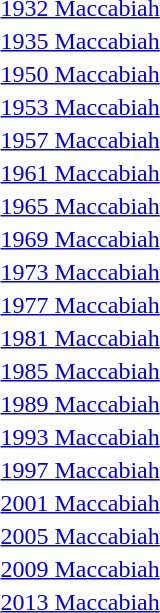<table>
<tr valign="top">
<td><a href='#'>1932 Maccabiah</a></td>
<td></td>
<td></td>
<td></td>
</tr>
<tr>
<td><a href='#'>1935 Maccabiah</a></td>
<td></td>
<td></td>
<td></td>
</tr>
<tr>
<td><a href='#'>1950 Maccabiah</a></td>
<td></td>
<td></td>
<td></td>
</tr>
<tr>
<td><a href='#'>1953 Maccabiah</a></td>
<td></td>
<td></td>
<td></td>
</tr>
<tr>
<td><a href='#'>1957 Maccabiah</a></td>
<td></td>
<td></td>
<td></td>
</tr>
<tr>
<td><a href='#'>1961 Maccabiah</a></td>
<td></td>
<td></td>
<td></td>
</tr>
<tr>
<td><a href='#'>1965 Maccabiah</a></td>
<td></td>
<td></td>
<td></td>
</tr>
<tr>
<td><a href='#'>1969 Maccabiah</a></td>
<td></td>
<td></td>
<td></td>
</tr>
<tr>
<td><a href='#'>1973 Maccabiah</a></td>
<td></td>
<td></td>
<td></td>
</tr>
<tr>
<td><a href='#'>1977 Maccabiah</a></td>
<td></td>
<td></td>
<td></td>
</tr>
<tr>
<td><a href='#'>1981 Maccabiah</a></td>
<td></td>
<td></td>
<td></td>
</tr>
<tr>
<td><a href='#'>1985 Maccabiah</a></td>
<td></td>
<td></td>
<td></td>
</tr>
<tr>
<td><a href='#'>1989 Maccabiah</a></td>
<td></td>
<td></td>
<td></td>
</tr>
<tr>
<td><a href='#'>1993 Maccabiah</a></td>
<td></td>
<td></td>
<td></td>
</tr>
<tr>
<td><a href='#'>1997 Maccabiah</a></td>
<td></td>
<td></td>
<td></td>
</tr>
<tr>
<td><a href='#'>2001 Maccabiah</a></td>
<td></td>
<td></td>
<td></td>
</tr>
<tr>
<td><a href='#'>2005 Maccabiah</a></td>
<td></td>
<td></td>
<td></td>
</tr>
<tr>
<td><a href='#'>2009 Maccabiah</a></td>
<td></td>
<td></td>
<td></td>
</tr>
<tr>
<td><a href='#'>2013 Maccabiah</a></td>
<td></td>
<td></td>
<td></td>
</tr>
</table>
